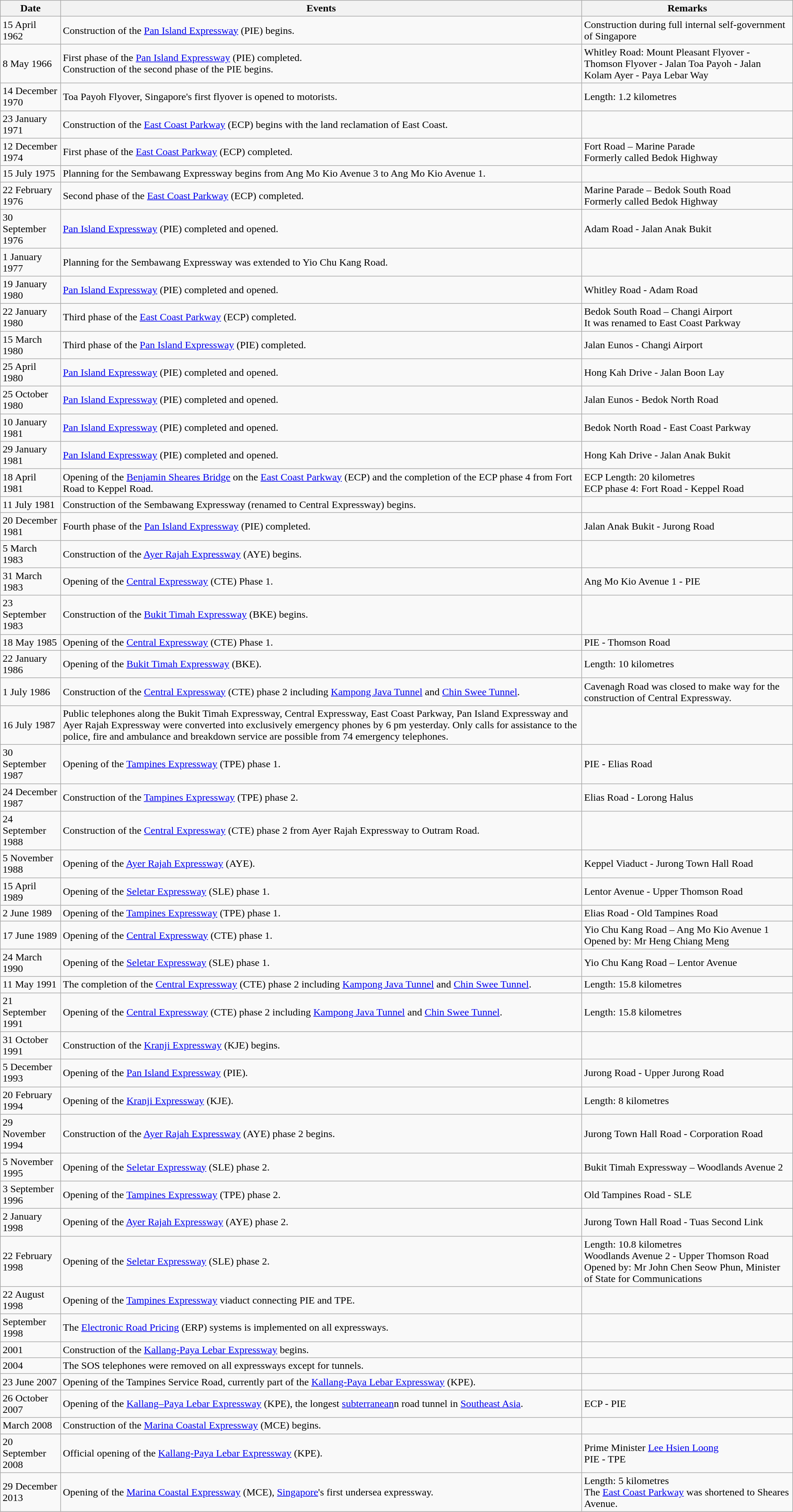<table class="wikitable">
<tr>
<th scope="col">Date</th>
<th scope="col">Events</th>
<th scope="col">Remarks</th>
</tr>
<tr>
<td>15 April 1962</td>
<td>Construction of the <a href='#'>Pan Island Expressway</a> (PIE) begins.</td>
<td>Construction during full internal self-government of Singapore</td>
</tr>
<tr>
<td>8 May 1966</td>
<td>First phase of the <a href='#'>Pan Island Expressway</a> (PIE) completed.<br>Construction of the second phase of the PIE begins.</td>
<td>Whitley Road: Mount Pleasant Flyover - Thomson Flyover - Jalan Toa Payoh - Jalan Kolam Ayer - Paya Lebar Way</td>
</tr>
<tr>
<td>14 December 1970</td>
<td>Toa Payoh Flyover, Singapore's first flyover is opened to motorists.</td>
<td>Length: 1.2 kilometres</td>
</tr>
<tr>
<td>23 January 1971</td>
<td>Construction of the <a href='#'>East Coast Parkway</a> (ECP) begins with the land reclamation of East Coast.</td>
<td></td>
</tr>
<tr>
<td>12 December 1974</td>
<td>First phase of the <a href='#'>East Coast Parkway</a> (ECP) completed.</td>
<td>Fort Road – Marine Parade<br>Formerly called Bedok Highway</td>
</tr>
<tr>
<td>15 July 1975</td>
<td>Planning for the Sembawang Expressway begins from Ang Mo Kio Avenue 3 to Ang Mo Kio Avenue 1.</td>
<td></td>
</tr>
<tr>
<td>22 February 1976</td>
<td>Second phase of the <a href='#'>East Coast Parkway</a> (ECP) completed.</td>
<td>Marine Parade – Bedok South Road<br>Formerly called Bedok Highway</td>
</tr>
<tr>
<td>30 September 1976</td>
<td><a href='#'>Pan Island Expressway</a> (PIE) completed and opened.</td>
<td>Adam Road - Jalan Anak Bukit</td>
</tr>
<tr>
<td>1 January 1977</td>
<td>Planning for the Sembawang Expressway was extended to Yio Chu Kang Road.</td>
<td></td>
</tr>
<tr>
<td>19 January 1980</td>
<td><a href='#'>Pan Island Expressway</a> (PIE) completed and opened.</td>
<td>Whitley Road - Adam Road</td>
</tr>
<tr>
<td>22 January 1980</td>
<td>Third phase of the <a href='#'>East Coast Parkway</a> (ECP) completed.</td>
<td>Bedok South Road – Changi Airport<br>It was renamed to East Coast Parkway</td>
</tr>
<tr>
<td>15 March 1980</td>
<td>Third phase of the <a href='#'>Pan Island Expressway</a> (PIE) completed.</td>
<td>Jalan Eunos - Changi Airport</td>
</tr>
<tr>
<td>25 April 1980</td>
<td><a href='#'>Pan Island Expressway</a> (PIE) completed and opened.</td>
<td>Hong Kah Drive - Jalan Boon Lay</td>
</tr>
<tr>
<td>25 October 1980</td>
<td><a href='#'>Pan Island Expressway</a> (PIE) completed and opened.</td>
<td>Jalan Eunos - Bedok North Road</td>
</tr>
<tr>
<td>10 January 1981</td>
<td><a href='#'>Pan Island Expressway</a> (PIE) completed and opened.</td>
<td>Bedok North Road - East Coast Parkway</td>
</tr>
<tr>
<td>29 January 1981</td>
<td><a href='#'>Pan Island Expressway</a> (PIE) completed and opened.</td>
<td>Hong Kah Drive - Jalan Anak Bukit</td>
</tr>
<tr>
<td>18 April 1981</td>
<td>Opening of the <a href='#'>Benjamin Sheares Bridge</a> on the <a href='#'>East Coast Parkway</a> (ECP) and the completion of the ECP phase 4 from Fort Road to Keppel Road.</td>
<td>ECP Length: 20 kilometres<br>ECP phase 4: Fort Road - Keppel Road</td>
</tr>
<tr>
<td>11 July 1981</td>
<td>Construction of the Sembawang Expressway (renamed to Central Expressway) begins.</td>
<td></td>
</tr>
<tr>
<td>20 December 1981</td>
<td>Fourth phase of the <a href='#'>Pan Island Expressway</a> (PIE) completed.</td>
<td>Jalan Anak Bukit - Jurong Road</td>
</tr>
<tr>
<td>5 March 1983</td>
<td>Construction of the <a href='#'>Ayer Rajah Expressway</a> (AYE) begins.</td>
<td></td>
</tr>
<tr>
<td>31 March 1983</td>
<td>Opening of the <a href='#'>Central Expressway</a> (CTE) Phase 1.</td>
<td>Ang Mo Kio Avenue 1 - PIE</td>
</tr>
<tr>
<td>23 September 1983</td>
<td>Construction of the <a href='#'>Bukit Timah Expressway</a> (BKE) begins.</td>
<td></td>
</tr>
<tr>
<td>18 May 1985</td>
<td>Opening of the <a href='#'>Central Expressway</a> (CTE) Phase 1.</td>
<td>PIE - Thomson Road</td>
</tr>
<tr>
<td>22 January 1986</td>
<td>Opening of the <a href='#'>Bukit Timah Expressway</a> (BKE).</td>
<td>Length: 10 kilometres</td>
</tr>
<tr>
<td>1 July 1986</td>
<td>Construction of the <a href='#'>Central Expressway</a> (CTE) phase 2 including <a href='#'>Kampong Java Tunnel</a> and <a href='#'>Chin Swee Tunnel</a>.</td>
<td>Cavenagh Road was closed to make way for the construction of Central Expressway.</td>
</tr>
<tr>
<td>16 July 1987</td>
<td>Public telephones along the Bukit Timah Expressway, Central Expressway, East Coast Parkway, Pan Island Expressway and Ayer Rajah Expressway were converted into exclusively emergency phones by 6 pm yesterday. Only calls for assistance to the police, fire and ambulance and breakdown service are possible from 74 emergency telephones.</td>
<td></td>
</tr>
<tr>
<td>30 September 1987</td>
<td>Opening of the <a href='#'>Tampines Expressway</a> (TPE) phase 1.</td>
<td>PIE - Elias Road</td>
</tr>
<tr>
<td>24 December 1987</td>
<td>Construction of the <a href='#'>Tampines Expressway</a> (TPE) phase 2.</td>
<td>Elias Road - Lorong Halus</td>
</tr>
<tr>
<td>24 September 1988</td>
<td>Construction of the <a href='#'>Central Expressway</a> (CTE) phase 2 from Ayer Rajah Expressway to Outram Road.</td>
<td></td>
</tr>
<tr>
<td>5 November 1988</td>
<td>Opening of the <a href='#'>Ayer Rajah Expressway</a> (AYE).</td>
<td>Keppel Viaduct - Jurong Town Hall Road</td>
</tr>
<tr>
<td>15 April 1989</td>
<td>Opening of the <a href='#'>Seletar Expressway</a> (SLE) phase 1.</td>
<td>Lentor Avenue - Upper Thomson Road</td>
</tr>
<tr>
<td>2 June 1989</td>
<td>Opening of the <a href='#'>Tampines Expressway</a> (TPE) phase 1.</td>
<td>Elias Road - Old Tampines Road</td>
</tr>
<tr>
<td>17 June 1989</td>
<td>Opening of the <a href='#'>Central Expressway</a> (CTE) phase 1.</td>
<td>Yio Chu Kang Road – Ang Mo Kio Avenue 1<br>Opened by: Mr Heng Chiang Meng</td>
</tr>
<tr>
<td>24 March 1990</td>
<td>Opening of the <a href='#'>Seletar Expressway</a> (SLE) phase 1.</td>
<td>Yio Chu Kang Road – Lentor Avenue</td>
</tr>
<tr>
<td>11 May 1991</td>
<td>The completion of the <a href='#'>Central Expressway</a> (CTE) phase 2 including <a href='#'>Kampong Java Tunnel</a> and <a href='#'>Chin Swee Tunnel</a>.</td>
<td>Length: 15.8 kilometres</td>
</tr>
<tr>
<td>21 September 1991</td>
<td>Opening of the <a href='#'>Central Expressway</a> (CTE) phase 2 including <a href='#'>Kampong Java Tunnel</a> and <a href='#'>Chin Swee Tunnel</a>.</td>
<td>Length: 15.8 kilometres</td>
</tr>
<tr>
<td>31 October 1991</td>
<td>Construction of the <a href='#'>Kranji Expressway</a> (KJE) begins.</td>
<td></td>
</tr>
<tr>
<td>5 December 1993</td>
<td>Opening of the <a href='#'>Pan Island Expressway</a> (PIE).</td>
<td>Jurong Road - Upper Jurong Road</td>
</tr>
<tr>
<td>20 February 1994</td>
<td>Opening of the <a href='#'>Kranji Expressway</a> (KJE).</td>
<td>Length: 8 kilometres</td>
</tr>
<tr>
<td>29 November 1994</td>
<td>Construction of the <a href='#'>Ayer Rajah Expressway</a> (AYE) phase 2 begins.</td>
<td>Jurong Town Hall Road - Corporation Road</td>
</tr>
<tr>
<td>5 November 1995</td>
<td>Opening of the <a href='#'>Seletar Expressway</a> (SLE) phase 2.</td>
<td>Bukit Timah Expressway – Woodlands Avenue 2</td>
</tr>
<tr>
<td>3 September 1996</td>
<td>Opening of the <a href='#'>Tampines Expressway</a> (TPE) phase 2.</td>
<td>Old Tampines Road - SLE</td>
</tr>
<tr>
<td>2 January 1998</td>
<td>Opening of the <a href='#'>Ayer Rajah Expressway</a> (AYE) phase 2.</td>
<td>Jurong Town Hall Road - Tuas Second Link</td>
</tr>
<tr>
<td>22 February 1998</td>
<td>Opening of the <a href='#'>Seletar Expressway</a> (SLE) phase 2.</td>
<td>Length: 10.8 kilometres<br>Woodlands Avenue 2 - Upper Thomson Road<br>Opened by: Mr John Chen Seow Phun, Minister of State for Communications</td>
</tr>
<tr>
<td>22 August 1998</td>
<td>Opening of the <a href='#'>Tampines Expressway</a> viaduct connecting PIE and TPE.</td>
<td></td>
</tr>
<tr>
<td>September 1998</td>
<td>The <a href='#'>Electronic Road Pricing</a> (ERP) systems is implemented on all expressways.</td>
<td></td>
</tr>
<tr>
<td>2001</td>
<td>Construction of the <a href='#'>Kallang-Paya Lebar Expressway</a> begins.</td>
<td></td>
</tr>
<tr>
<td>2004</td>
<td>The SOS telephones were removed on all expressways except for tunnels.</td>
<td></td>
</tr>
<tr>
<td>23 June 2007</td>
<td>Opening of the Tampines Service Road, currently part of the <a href='#'>Kallang-Paya Lebar Expressway</a> (KPE).</td>
<td></td>
</tr>
<tr>
<td>26 October 2007</td>
<td>Opening of the <a href='#'>Kallang–Paya Lebar Expressway</a> (KPE), the longest <a href='#'>subterranean</a>n road tunnel in <a href='#'>Southeast Asia</a>.</td>
<td>ECP - PIE</td>
</tr>
<tr>
<td>March 2008</td>
<td>Construction of the <a href='#'>Marina Coastal Expressway</a> (MCE) begins.</td>
<td></td>
</tr>
<tr>
<td>20 September 2008</td>
<td>Official opening of the <a href='#'>Kallang-Paya Lebar Expressway</a> (KPE).</td>
<td>Prime Minister <a href='#'>Lee Hsien Loong</a><br>PIE - TPE</td>
</tr>
<tr>
<td>29 December 2013</td>
<td>Opening of the <a href='#'>Marina Coastal Expressway</a> (MCE), <a href='#'>Singapore</a>'s first undersea expressway.</td>
<td>Length: 5 kilometres<br>The <a href='#'>East Coast Parkway</a> was shortened to Sheares Avenue.</td>
</tr>
</table>
